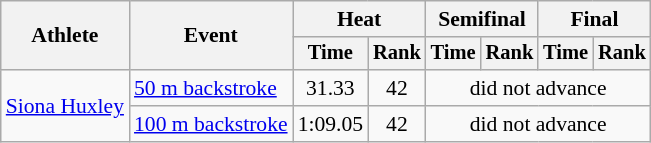<table class=wikitable style="font-size:90%">
<tr>
<th rowspan="2">Athlete</th>
<th rowspan="2">Event</th>
<th colspan="2">Heat</th>
<th colspan="2">Semifinal</th>
<th colspan="2">Final</th>
</tr>
<tr style="font-size:95%">
<th>Time</th>
<th>Rank</th>
<th>Time</th>
<th>Rank</th>
<th>Time</th>
<th>Rank</th>
</tr>
<tr align=center>
<td align=left rowspan=2><a href='#'>Siona Huxley</a></td>
<td align=left><a href='#'>50 m backstroke</a></td>
<td>31.33</td>
<td>42</td>
<td colspan=4>did not advance</td>
</tr>
<tr align=center>
<td align=left><a href='#'>100 m backstroke</a></td>
<td>1:09.05</td>
<td>42</td>
<td colspan=4>did not advance</td>
</tr>
</table>
